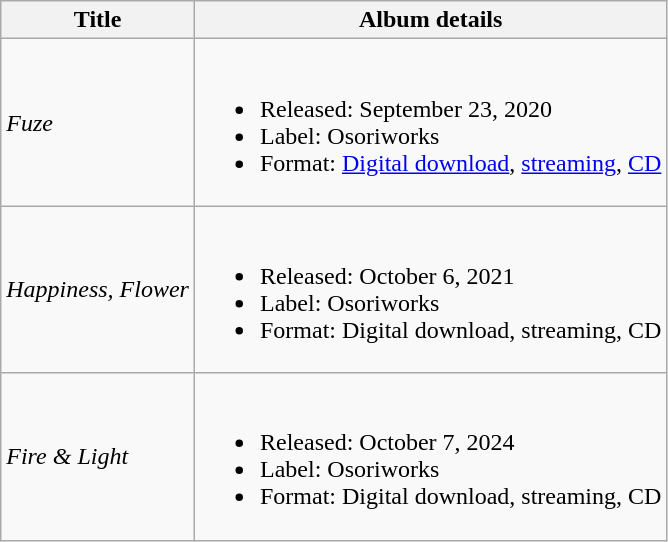<table class="wikitable">
<tr>
<th>Title</th>
<th>Album details</th>
</tr>
<tr>
<td><em>Fuze</em><br></td>
<td><br><ul><li>Released: September 23, 2020</li><li>Label: Osoriworks</li><li>Format: <a href='#'>Digital download</a>, <a href='#'>streaming</a>, <a href='#'>CD</a></li></ul></td>
</tr>
<tr>
<td><em>Happiness, Flower</em><br></td>
<td><br><ul><li>Released: October 6, 2021</li><li>Label: Osoriworks</li><li>Format: Digital download, streaming, CD</li></ul></td>
</tr>
<tr>
<td><em>Fire & Light</em><br></td>
<td><br><ul><li>Released: October 7, 2024</li><li>Label: Osoriworks</li><li>Format: Digital download, streaming, CD</li></ul></td>
</tr>
</table>
